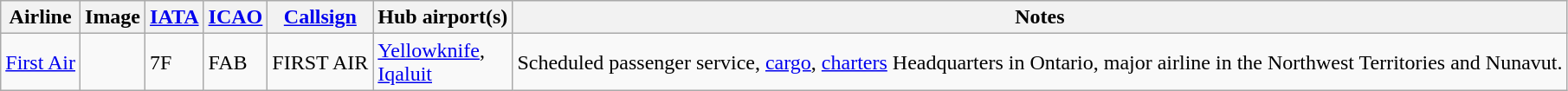<table class="wikitable sortable" style="border: 0; cellpadding: 2; cellspacing: 3;">
<tr valign="middle">
<th>Airline</th>
<th>Image</th>
<th><a href='#'>IATA</a></th>
<th><a href='#'>ICAO</a></th>
<th><a href='#'>Callsign</a></th>
<th>Hub airport(s)</th>
<th class="unsortable">Notes</th>
</tr>
<tr>
<td><a href='#'>First Air</a></td>
<td></td>
<td>7F</td>
<td>FAB</td>
<td>FIRST AIR</td>
<td><a href='#'>Yellowknife</a>,<br><a href='#'>Iqaluit</a></td>
<td>Scheduled passenger service, <a href='#'>cargo</a>, <a href='#'>charters</a> Headquarters in Ontario, major airline in the Northwest Territories and Nunavut.</td>
</tr>
</table>
